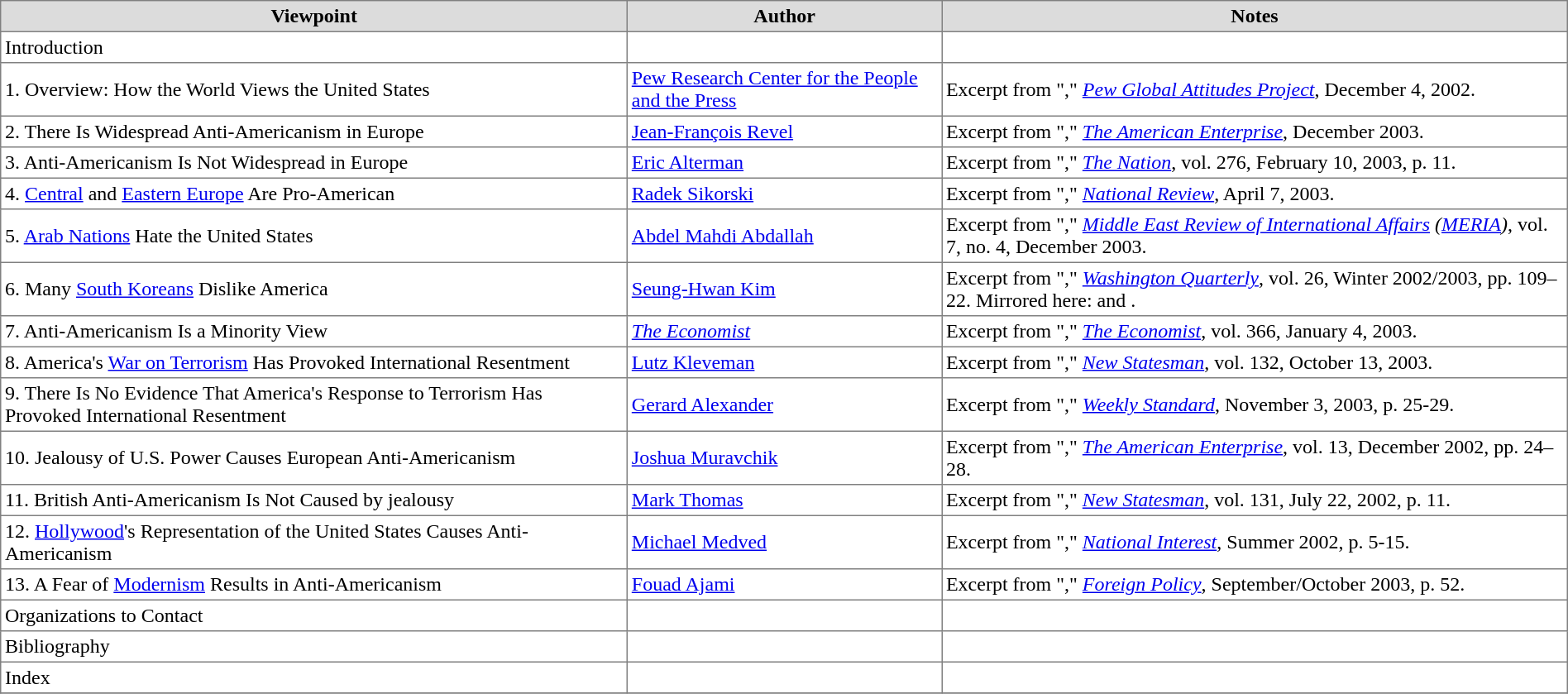<table border="1" cellpadding="3" style="border-collapse: collapse;">
<tr style="background: #dcdcdc;">
<th>Viewpoint</th>
<th>Author</th>
<th>Notes</th>
</tr>
<tr>
<td>Introduction</td>
<td></td>
<td></td>
</tr>
<tr>
<td>1. Overview: How the World Views the United States</td>
<td><a href='#'>Pew Research Center for the People and the Press</a></td>
<td>Excerpt from "," <em><a href='#'>Pew Global Attitudes Project</a></em>, December 4, 2002.</td>
</tr>
<tr>
<td>2. There Is Widespread Anti-Americanism in Europe</td>
<td><a href='#'>Jean-François Revel</a></td>
<td>Excerpt from "," <em><a href='#'>The American Enterprise</a></em>, December 2003.</td>
</tr>
<tr>
<td>3. Anti-Americanism Is Not Widespread in Europe</td>
<td><a href='#'>Eric Alterman</a></td>
<td>Excerpt from "," <em><a href='#'>The Nation</a></em>, vol. 276, February 10, 2003, p. 11.</td>
</tr>
<tr>
<td>4. <a href='#'>Central</a> and <a href='#'>Eastern Europe</a> Are Pro-American</td>
<td><a href='#'>Radek Sikorski</a></td>
<td>Excerpt from "," <em><a href='#'>National Review</a></em>, April 7, 2003.</td>
</tr>
<tr>
<td>5. <a href='#'>Arab Nations</a> Hate the United States</td>
<td><a href='#'>Abdel Mahdi Abdallah</a></td>
<td>Excerpt from "," <em><a href='#'>Middle East Review of International Affairs</a> (<a href='#'>MERIA</a>)</em>, vol. 7, no. 4, December 2003.</td>
</tr>
<tr>
<td>6. Many <a href='#'>South Koreans</a> Dislike America</td>
<td><a href='#'>Seung-Hwan Kim</a></td>
<td>Excerpt from "," <em><a href='#'>Washington Quarterly</a></em>, vol. 26, Winter 2002/2003, pp. 109–22.  Mirrored here:   and .</td>
</tr>
<tr>
<td>7. Anti-Americanism Is a Minority View</td>
<td><em><a href='#'>The Economist</a></em></td>
<td>Excerpt from "," <em><a href='#'>The Economist</a></em>, vol. 366, January 4, 2003.</td>
</tr>
<tr>
<td>8. America's <a href='#'>War on Terrorism</a> Has Provoked International Resentment</td>
<td><a href='#'>Lutz Kleveman</a></td>
<td>Excerpt from "," <em><a href='#'>New Statesman</a></em>, vol. 132, October 13, 2003.</td>
</tr>
<tr>
<td>9. There Is No Evidence That America's Response to Terrorism Has Provoked International Resentment</td>
<td><a href='#'>Gerard Alexander</a></td>
<td>Excerpt from "," <em><a href='#'>Weekly Standard</a></em>, November 3, 2003, p. 25-29.</td>
</tr>
<tr>
<td>10. Jealousy of U.S. Power Causes European Anti-Americanism</td>
<td><a href='#'>Joshua Muravchik</a></td>
<td>Excerpt from "," <em><a href='#'>The American Enterprise</a></em>, vol. 13, December 2002, pp. 24–28.</td>
</tr>
<tr>
<td>11. British Anti-Americanism Is Not Caused by jealousy</td>
<td><a href='#'>Mark Thomas</a></td>
<td>Excerpt from "," <em><a href='#'>New Statesman</a></em>, vol. 131, July 22, 2002, p. 11.</td>
</tr>
<tr>
<td>12. <a href='#'>Hollywood</a>'s Representation of the United States Causes Anti-Americanism</td>
<td><a href='#'>Michael Medved</a></td>
<td>Excerpt from "," <em><a href='#'>National Interest</a></em>, Summer 2002, p. 5-15.</td>
</tr>
<tr>
<td>13. A Fear of <a href='#'>Modernism</a> Results in Anti-Americanism</td>
<td><a href='#'>Fouad Ajami</a></td>
<td>Excerpt from "," <em><a href='#'>Foreign Policy</a></em>, September/October 2003, p. 52.</td>
</tr>
<tr>
<td>Organizations to Contact</td>
<td></td>
<td></td>
</tr>
<tr>
<td>Bibliography</td>
<td></td>
<td></td>
</tr>
<tr>
<td>Index</td>
<td></td>
<td></td>
</tr>
<tr>
</tr>
</table>
